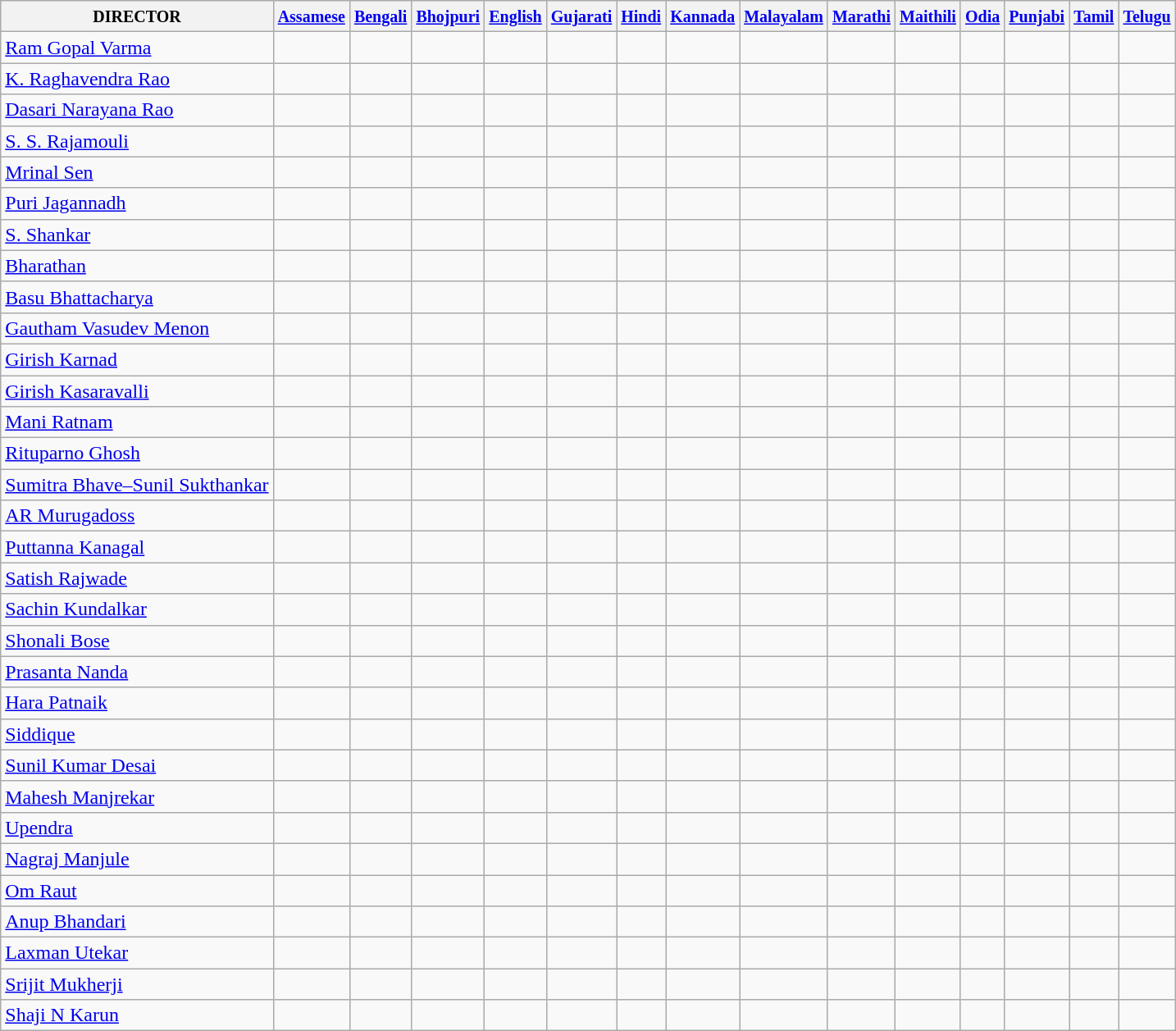<table class="wikitable sortable">
<tr>
<th><small>DIRECTOR</small></th>
<th><small><a href='#'>Assamese</a></small></th>
<th><small><a href='#'>Bengali</a></small></th>
<th><small><a href='#'>Bhojpuri</a></small></th>
<th><small><a href='#'>English</a></small></th>
<th><small><a href='#'>Gujarati</a></small></th>
<th><small><a href='#'>Hindi</a></small></th>
<th><small><a href='#'>Kannada</a></small></th>
<th><small><a href='#'>Malayalam</a></small></th>
<th><small><a href='#'>Marathi</a></small></th>
<th><small><a href='#'>Maithili</a></small></th>
<th><small><a href='#'>Odia</a></small></th>
<th><small><a href='#'>Punjabi</a></small></th>
<th><small><a href='#'>Tamil</a></small></th>
<th><small><a href='#'>Telugu</a></small></th>
</tr>
<tr>
<td><a href='#'>Ram Gopal Varma</a></td>
<td></td>
<td></td>
<td></td>
<td></td>
<td></td>
<td></td>
<td></td>
<td></td>
<td></td>
<td></td>
<td></td>
<td></td>
<td></td>
<td></td>
</tr>
<tr>
<td><a href='#'>K. Raghavendra Rao</a></td>
<td></td>
<td></td>
<td></td>
<td></td>
<td></td>
<td></td>
<td></td>
<td></td>
<td></td>
<td></td>
<td></td>
<td></td>
<td></td>
<td></td>
</tr>
<tr>
<td><a href='#'>Dasari Narayana Rao</a></td>
<td></td>
<td></td>
<td></td>
<td></td>
<td></td>
<td></td>
<td></td>
<td></td>
<td></td>
<td></td>
<td></td>
<td></td>
<td></td>
<td></td>
</tr>
<tr>
<td><a href='#'>S. S. Rajamouli</a></td>
<td></td>
<td></td>
<td></td>
<td></td>
<td></td>
<td></td>
<td></td>
<td></td>
<td></td>
<td></td>
<td></td>
<td></td>
<td></td>
<td></td>
</tr>
<tr>
<td><a href='#'>Mrinal Sen</a></td>
<td></td>
<td></td>
<td></td>
<td></td>
<td></td>
<td></td>
<td></td>
<td></td>
<td></td>
<td></td>
<td></td>
<td></td>
<td></td>
<td></td>
</tr>
<tr>
<td><a href='#'>Puri Jagannadh</a></td>
<td></td>
<td></td>
<td></td>
<td></td>
<td></td>
<td></td>
<td></td>
<td></td>
<td></td>
<td></td>
<td></td>
<td></td>
<td></td>
<td></td>
</tr>
<tr>
<td><a href='#'>S. Shankar</a></td>
<td></td>
<td></td>
<td></td>
<td></td>
<td></td>
<td></td>
<td></td>
<td></td>
<td></td>
<td></td>
<td></td>
<td></td>
<td></td>
<td></td>
</tr>
<tr>
<td><a href='#'>Bharathan</a></td>
<td></td>
<td></td>
<td></td>
<td></td>
<td></td>
<td></td>
<td></td>
<td></td>
<td></td>
<td></td>
<td></td>
<td></td>
<td></td>
<td></td>
</tr>
<tr>
<td><a href='#'>Basu Bhattacharya</a></td>
<td></td>
<td></td>
<td></td>
<td></td>
<td></td>
<td></td>
<td></td>
<td></td>
<td></td>
<td></td>
<td></td>
<td></td>
<td></td>
<td></td>
</tr>
<tr>
<td><a href='#'>Gautham Vasudev Menon</a></td>
<td></td>
<td></td>
<td></td>
<td></td>
<td></td>
<td></td>
<td></td>
<td></td>
<td></td>
<td></td>
<td></td>
<td></td>
<td></td>
<td></td>
</tr>
<tr>
<td><a href='#'>Girish Karnad</a></td>
<td></td>
<td></td>
<td></td>
<td></td>
<td></td>
<td></td>
<td></td>
<td></td>
<td></td>
<td></td>
<td></td>
<td></td>
<td></td>
<td></td>
</tr>
<tr>
<td><a href='#'>Girish Kasaravalli</a></td>
<td></td>
<td></td>
<td></td>
<td></td>
<td></td>
<td></td>
<td></td>
<td></td>
<td></td>
<td></td>
<td></td>
<td></td>
<td></td>
<td></td>
</tr>
<tr>
<td><a href='#'>Mani Ratnam</a></td>
<td></td>
<td></td>
<td></td>
<td></td>
<td></td>
<td></td>
<td></td>
<td></td>
<td></td>
<td></td>
<td></td>
<td></td>
<td></td>
<td></td>
</tr>
<tr>
<td><a href='#'>Rituparno Ghosh</a></td>
<td></td>
<td></td>
<td></td>
<td></td>
<td></td>
<td></td>
<td></td>
<td></td>
<td></td>
<td></td>
<td></td>
<td></td>
<td></td>
<td></td>
</tr>
<tr>
<td><a href='#'>Sumitra Bhave–Sunil Sukthankar</a></td>
<td></td>
<td></td>
<td></td>
<td></td>
<td></td>
<td></td>
<td></td>
<td></td>
<td></td>
<td></td>
<td></td>
<td></td>
<td></td>
<td></td>
</tr>
<tr>
<td><a href='#'>AR Murugadoss</a></td>
<td></td>
<td></td>
<td></td>
<td></td>
<td></td>
<td></td>
<td></td>
<td></td>
<td></td>
<td></td>
<td></td>
<td></td>
<td></td>
<td></td>
</tr>
<tr>
<td><a href='#'>Puttanna Kanagal</a></td>
<td></td>
<td></td>
<td></td>
<td></td>
<td></td>
<td></td>
<td></td>
<td></td>
<td></td>
<td></td>
<td></td>
<td></td>
<td></td>
<td></td>
</tr>
<tr>
<td><a href='#'>Satish Rajwade</a></td>
<td></td>
<td></td>
<td></td>
<td></td>
<td></td>
<td></td>
<td></td>
<td></td>
<td></td>
<td></td>
<td></td>
<td></td>
<td></td>
<td></td>
</tr>
<tr>
<td><a href='#'>Sachin Kundalkar</a></td>
<td></td>
<td></td>
<td></td>
<td></td>
<td></td>
<td></td>
<td></td>
<td></td>
<td></td>
<td></td>
<td></td>
<td></td>
<td></td>
<td></td>
</tr>
<tr>
<td><a href='#'>Shonali Bose</a></td>
<td></td>
<td></td>
<td></td>
<td></td>
<td></td>
<td></td>
<td></td>
<td></td>
<td></td>
<td></td>
<td></td>
<td></td>
<td></td>
<td></td>
</tr>
<tr>
<td><a href='#'>Prasanta Nanda</a></td>
<td></td>
<td></td>
<td></td>
<td></td>
<td></td>
<td></td>
<td></td>
<td></td>
<td></td>
<td></td>
<td></td>
<td></td>
<td></td>
<td></td>
</tr>
<tr>
<td><a href='#'>Hara Patnaik</a></td>
<td></td>
<td></td>
<td></td>
<td></td>
<td></td>
<td></td>
<td></td>
<td></td>
<td></td>
<td></td>
<td></td>
<td></td>
<td></td>
<td></td>
</tr>
<tr>
<td><a href='#'>Siddique</a></td>
<td></td>
<td></td>
<td></td>
<td></td>
<td></td>
<td></td>
<td></td>
<td></td>
<td></td>
<td></td>
<td></td>
<td></td>
<td></td>
<td></td>
</tr>
<tr>
<td><a href='#'>Sunil Kumar Desai</a></td>
<td></td>
<td></td>
<td></td>
<td></td>
<td></td>
<td></td>
<td></td>
<td></td>
<td></td>
<td></td>
<td></td>
<td></td>
<td></td>
<td></td>
</tr>
<tr>
<td><a href='#'>Mahesh Manjrekar</a></td>
<td></td>
<td></td>
<td></td>
<td></td>
<td></td>
<td></td>
<td></td>
<td></td>
<td></td>
<td></td>
<td></td>
<td></td>
<td></td>
<td></td>
</tr>
<tr>
<td><a href='#'>Upendra</a></td>
<td></td>
<td></td>
<td></td>
<td></td>
<td></td>
<td></td>
<td></td>
<td></td>
<td></td>
<td></td>
<td></td>
<td></td>
<td></td>
<td></td>
</tr>
<tr>
<td><a href='#'>Nagraj Manjule</a></td>
<td></td>
<td></td>
<td></td>
<td></td>
<td></td>
<td></td>
<td></td>
<td></td>
<td></td>
<td></td>
<td></td>
<td></td>
<td></td>
<td></td>
</tr>
<tr>
<td><a href='#'>Om Raut</a></td>
<td></td>
<td></td>
<td></td>
<td></td>
<td></td>
<td></td>
<td></td>
<td></td>
<td></td>
<td></td>
<td></td>
<td></td>
<td></td>
<td></td>
</tr>
<tr>
<td><a href='#'>Anup Bhandari</a></td>
<td></td>
<td></td>
<td></td>
<td></td>
<td></td>
<td></td>
<td></td>
<td></td>
<td></td>
<td></td>
<td></td>
<td></td>
<td></td>
<td></td>
</tr>
<tr>
<td><a href='#'>Laxman Utekar</a></td>
<td></td>
<td></td>
<td></td>
<td></td>
<td></td>
<td></td>
<td></td>
<td></td>
<td></td>
<td></td>
<td></td>
<td></td>
<td></td>
<td></td>
</tr>
<tr>
<td><a href='#'>Srijit Mukherji</a></td>
<td></td>
<td></td>
<td></td>
<td></td>
<td></td>
<td></td>
<td></td>
<td></td>
<td></td>
<td></td>
<td></td>
<td></td>
<td></td>
<td></td>
</tr>
<tr>
<td><a href='#'>Shaji N Karun</a></td>
<td></td>
<td></td>
<td></td>
<td></td>
<td></td>
<td></td>
<td></td>
<td></td>
<td></td>
<td></td>
<td></td>
<td></td>
<td></td>
<td></td>
</tr>
</table>
